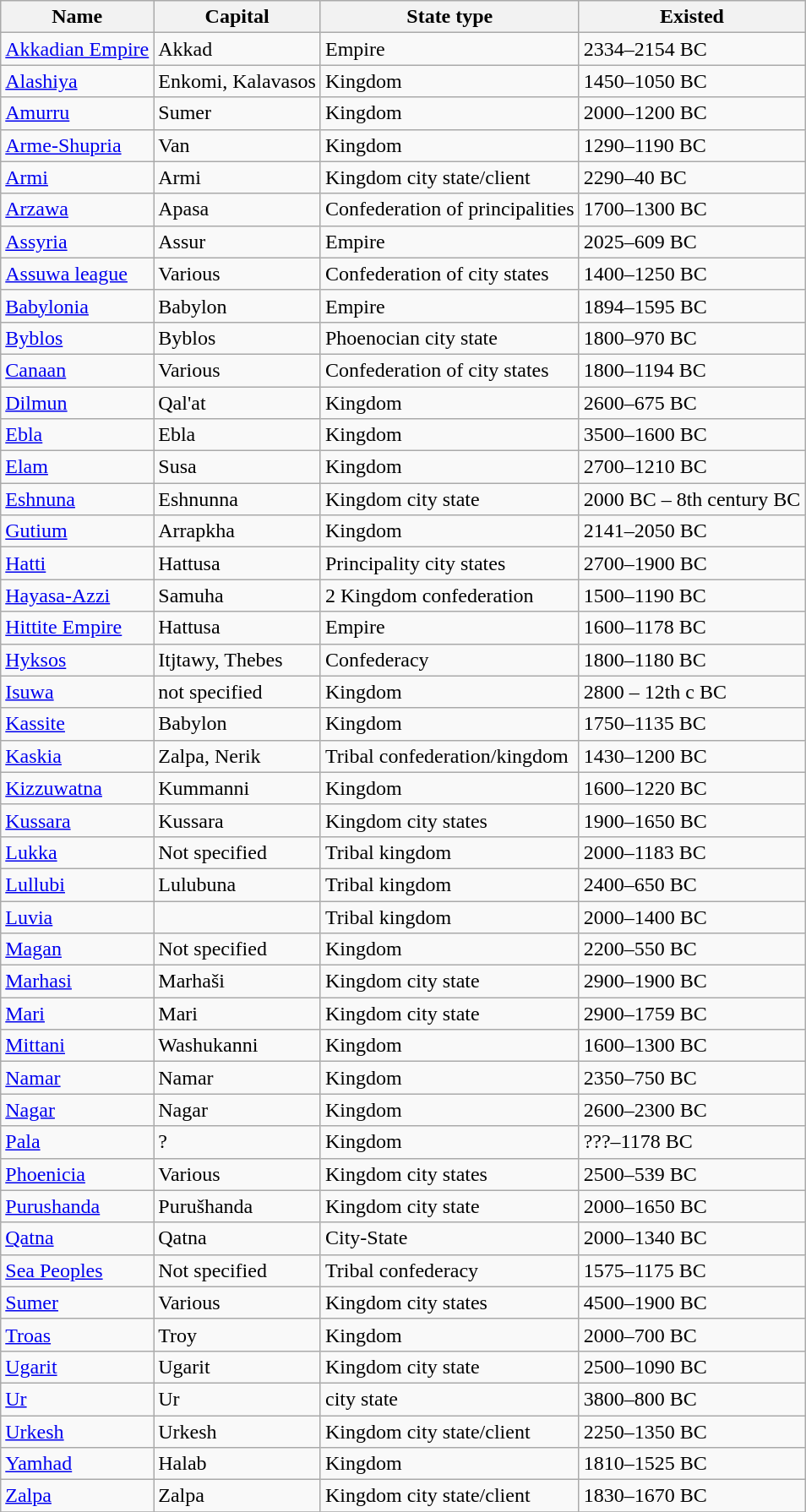<table class="wikitable sortable" border="1">
<tr>
<th>Name</th>
<th>Capital</th>
<th>State type</th>
<th>Existed</th>
</tr>
<tr>
<td><a href='#'>Akkadian Empire</a></td>
<td Akkad (city)>Akkad</td>
<td>Empire</td>
<td>2334–2154 BC</td>
</tr>
<tr>
<td><a href='#'>Alashiya</a></td>
<td>Enkomi, Kalavasos</td>
<td>Kingdom</td>
<td>1450–1050 BC</td>
</tr>
<tr>
<td><a href='#'>Amurru</a></td>
<td>Sumer</td>
<td>Kingdom</td>
<td>2000–1200 BC</td>
</tr>
<tr>
<td><a href='#'>Arme-Shupria</a></td>
<td>Van</td>
<td>Kingdom</td>
<td>1290–1190 BC</td>
</tr>
<tr>
<td><a href='#'>Armi</a></td>
<td>Armi</td>
<td>Kingdom city state/client</td>
<td>2290–40 BC</td>
</tr>
<tr>
<td><a href='#'>Arzawa</a></td>
<td>Apasa</td>
<td>Confederation of principalities</td>
<td>1700–1300 BC</td>
</tr>
<tr>
<td><a href='#'>Assyria</a></td>
<td>Assur</td>
<td>Empire</td>
<td>2025–609 BC</td>
</tr>
<tr>
<td><a href='#'>Assuwa league</a></td>
<td>Various</td>
<td>Confederation of city states</td>
<td>1400–1250 BC</td>
</tr>
<tr>
<td><a href='#'>Babylonia</a></td>
<td>Babylon</td>
<td>Empire</td>
<td>1894–1595 BC</td>
</tr>
<tr>
<td><a href='#'>Byblos</a></td>
<td>Byblos</td>
<td>Phoenocian city state</td>
<td>1800–970 BC</td>
</tr>
<tr>
<td><a href='#'>Canaan</a></td>
<td>Various</td>
<td>Confederation of city states</td>
<td>1800–1194 BC</td>
</tr>
<tr>
<td><a href='#'>Dilmun</a></td>
<td>Qal'at</td>
<td>Kingdom</td>
<td>2600–675 BC</td>
</tr>
<tr>
<td><a href='#'>Ebla</a></td>
<td>Ebla</td>
<td>Kingdom</td>
<td>3500–1600 BC</td>
</tr>
<tr>
<td><a href='#'>Elam</a></td>
<td>Susa</td>
<td>Kingdom</td>
<td>2700–1210 BC</td>
</tr>
<tr>
<td><a href='#'>Eshnuna</a></td>
<td>Eshnunna</td>
<td>Kingdom city state</td>
<td>2000 BC – 8th century BC</td>
</tr>
<tr>
<td><a href='#'>Gutium</a></td>
<td>Arrapkha</td>
<td>Kingdom</td>
<td>2141–2050 BC</td>
</tr>
<tr>
<td><a href='#'>Hatti</a></td>
<td>Hattusa</td>
<td>Principality city states</td>
<td>2700–1900 BC</td>
</tr>
<tr>
<td><a href='#'>Hayasa-Azzi</a></td>
<td>Samuha</td>
<td>2 Kingdom confederation</td>
<td>1500–1190 BC</td>
</tr>
<tr>
<td><a href='#'>Hittite Empire</a></td>
<td>Hattusa</td>
<td>Empire</td>
<td>1600–1178 BC</td>
</tr>
<tr>
<td><a href='#'>Hyksos</a></td>
<td>Itjtawy, Thebes</td>
<td>Confederacy</td>
<td>1800–1180 BC</td>
</tr>
<tr>
<td><a href='#'>Isuwa</a></td>
<td>not specified</td>
<td>Kingdom</td>
<td>2800 – 12th c BC</td>
</tr>
<tr>
<td><a href='#'>Kassite</a></td>
<td>Babylon</td>
<td>Kingdom</td>
<td>1750–1135 BC</td>
</tr>
<tr>
<td><a href='#'>Kaskia</a></td>
<td>Zalpa, Nerik</td>
<td>Tribal confederation/kingdom</td>
<td>1430–1200 BC</td>
</tr>
<tr>
<td><a href='#'>Kizzuwatna</a></td>
<td>Kummanni</td>
<td>Kingdom</td>
<td>1600–1220 BC</td>
</tr>
<tr>
<td><a href='#'>Kussara</a></td>
<td>Kussara</td>
<td>Kingdom city states</td>
<td>1900–1650 BC</td>
</tr>
<tr>
<td><a href='#'>Lukka</a></td>
<td>Not specified</td>
<td>Tribal kingdom</td>
<td>2000–1183 BC</td>
</tr>
<tr>
<td><a href='#'>Lullubi</a></td>
<td>Lulubuna</td>
<td>Tribal kingdom</td>
<td>2400–650 BC</td>
</tr>
<tr>
<td><a href='#'>Luvia</a></td>
<td></td>
<td>Tribal kingdom</td>
<td>2000–1400 BC</td>
</tr>
<tr>
<td><a href='#'>Magan</a></td>
<td>Not specified</td>
<td>Kingdom</td>
<td>2200–550 BC</td>
</tr>
<tr>
<td><a href='#'>Marhasi</a></td>
<td>Marhaši</td>
<td>Kingdom city state</td>
<td>2900–1900 BC</td>
</tr>
<tr>
<td><a href='#'>Mari</a></td>
<td>Mari</td>
<td>Kingdom city state</td>
<td>2900–1759 BC</td>
</tr>
<tr>
<td><a href='#'>Mittani</a></td>
<td>Washukanni</td>
<td>Kingdom</td>
<td>1600–1300 BC</td>
</tr>
<tr>
<td><a href='#'>Namar</a></td>
<td>Namar</td>
<td>Kingdom</td>
<td>2350–750 BC</td>
</tr>
<tr>
<td><a href='#'>Nagar</a></td>
<td>Nagar</td>
<td>Kingdom</td>
<td>2600–2300 BC</td>
</tr>
<tr>
<td><a href='#'>Pala</a></td>
<td>?</td>
<td>Kingdom</td>
<td>???–1178 BC</td>
</tr>
<tr>
<td><a href='#'>Phoenicia</a></td>
<td>Various</td>
<td>Kingdom city states</td>
<td>2500–539 BC</td>
</tr>
<tr>
<td><a href='#'>Purushanda</a></td>
<td>Purušhanda</td>
<td>Kingdom city state</td>
<td>2000–1650 BC</td>
</tr>
<tr>
<td><a href='#'>Qatna</a></td>
<td>Qatna</td>
<td>City-State</td>
<td>2000–1340 BC</td>
</tr>
<tr>
<td><a href='#'>Sea Peoples</a></td>
<td>Not specified</td>
<td>Tribal confederacy</td>
<td>1575–1175 BC</td>
</tr>
<tr>
<td><a href='#'>Sumer</a></td>
<td>Various</td>
<td>Kingdom city states</td>
<td>4500–1900 BC</td>
</tr>
<tr>
<td><a href='#'>Troas</a></td>
<td>Troy</td>
<td>Kingdom</td>
<td>2000–700 BC</td>
</tr>
<tr>
<td><a href='#'>Ugarit</a></td>
<td>Ugarit</td>
<td>Kingdom city state</td>
<td>2500–1090 BC</td>
</tr>
<tr>
<td><a href='#'>Ur</a></td>
<td>Ur</td>
<td>city state</td>
<td>3800–800 BC</td>
</tr>
<tr>
<td><a href='#'>Urkesh</a></td>
<td>Urkesh</td>
<td>Kingdom city state/client</td>
<td>2250–1350 BC</td>
</tr>
<tr>
<td><a href='#'>Yamhad</a></td>
<td>Halab</td>
<td>Kingdom</td>
<td>1810–1525 BC</td>
</tr>
<tr>
<td><a href='#'>Zalpa</a></td>
<td>Zalpa</td>
<td>Kingdom city state/client</td>
<td>1830–1670 BC</td>
</tr>
<tr>
</tr>
</table>
